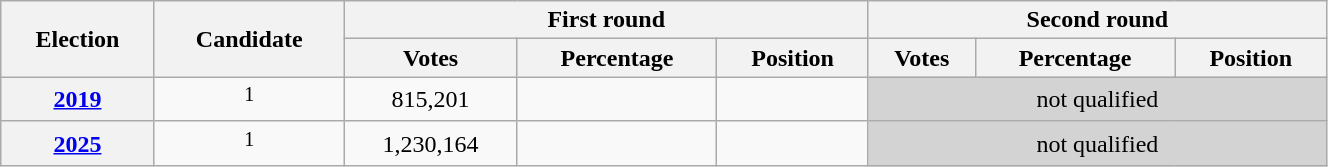<table class=wikitable width=70%>
<tr>
<th rowspan=2>Election</th>
<th rowspan=2>Candidate</th>
<th colspan=3>First round</th>
<th colspan=3>Second round</th>
</tr>
<tr>
<th>Votes</th>
<th>Percentage</th>
<th>Position</th>
<th>Votes</th>
<th>Percentage</th>
<th>Position</th>
</tr>
<tr align=center>
<th><a href='#'>2019</a></th>
<td><sup>1</sup></td>
<td>815,201</td>
<td></td>
<td></td>
<td bgcolor=lightgrey colspan=3>not qualified</td>
</tr>
<tr align=center>
<th><a href='#'>2025</a></th>
<td><sup>1</sup></td>
<td>1,230,164</td>
<td></td>
<td></td>
<td bgcolor=lightgrey colspan=3>not qualified</td>
</tr>
</table>
